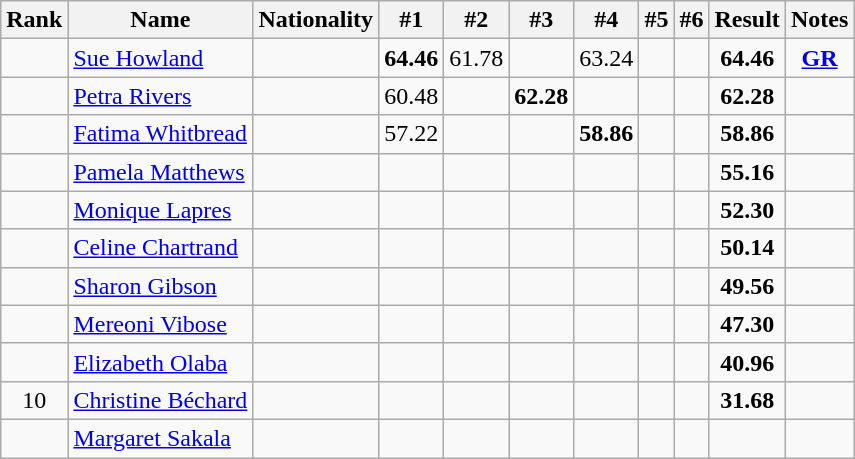<table class="wikitable sortable" style=" text-align:center">
<tr>
<th>Rank</th>
<th>Name</th>
<th>Nationality</th>
<th>#1</th>
<th>#2</th>
<th>#3</th>
<th>#4</th>
<th>#5</th>
<th>#6</th>
<th>Result</th>
<th>Notes</th>
</tr>
<tr>
<td></td>
<td align=left><a href='#'>Sue Howland</a></td>
<td align=left></td>
<td><strong>64.46</strong></td>
<td>61.78</td>
<td></td>
<td>63.24</td>
<td></td>
<td></td>
<td><strong>64.46</strong></td>
<td><strong><a href='#'>GR</a></strong></td>
</tr>
<tr>
<td></td>
<td align=left><a href='#'>Petra Rivers</a></td>
<td align=left></td>
<td>60.48</td>
<td></td>
<td><strong>62.28</strong></td>
<td></td>
<td></td>
<td></td>
<td><strong>62.28</strong></td>
<td></td>
</tr>
<tr>
<td></td>
<td align=left><a href='#'>Fatima Whitbread</a></td>
<td align=left></td>
<td>57.22</td>
<td></td>
<td></td>
<td><strong>58.86</strong></td>
<td></td>
<td></td>
<td><strong>58.86</strong></td>
<td></td>
</tr>
<tr>
<td></td>
<td align=left><a href='#'>Pamela Matthews</a></td>
<td align=left></td>
<td></td>
<td></td>
<td></td>
<td></td>
<td></td>
<td></td>
<td><strong>55.16</strong></td>
<td></td>
</tr>
<tr>
<td></td>
<td align=left><a href='#'>Monique Lapres</a></td>
<td align=left></td>
<td></td>
<td></td>
<td></td>
<td></td>
<td></td>
<td></td>
<td><strong>52.30</strong></td>
<td></td>
</tr>
<tr>
<td></td>
<td align=left><a href='#'>Celine Chartrand</a></td>
<td align=left></td>
<td></td>
<td></td>
<td></td>
<td></td>
<td></td>
<td></td>
<td><strong>50.14</strong></td>
<td></td>
</tr>
<tr>
<td></td>
<td align=left><a href='#'>Sharon Gibson</a></td>
<td align=left></td>
<td></td>
<td></td>
<td></td>
<td></td>
<td></td>
<td></td>
<td><strong>49.56</strong></td>
<td></td>
</tr>
<tr>
<td></td>
<td align=left><a href='#'>Mereoni Vibose</a></td>
<td align=left></td>
<td></td>
<td></td>
<td></td>
<td></td>
<td></td>
<td></td>
<td><strong>47.30</strong></td>
<td></td>
</tr>
<tr>
<td></td>
<td align=left><a href='#'>Elizabeth Olaba</a></td>
<td align=left></td>
<td></td>
<td></td>
<td></td>
<td></td>
<td></td>
<td></td>
<td><strong>40.96</strong></td>
<td></td>
</tr>
<tr>
<td>10</td>
<td align=left><a href='#'>Christine Béchard</a></td>
<td align=left></td>
<td></td>
<td></td>
<td></td>
<td></td>
<td></td>
<td></td>
<td><strong>31.68</strong></td>
<td></td>
</tr>
<tr>
<td></td>
<td align=left><a href='#'>Margaret Sakala</a></td>
<td align=left></td>
<td></td>
<td></td>
<td></td>
<td></td>
<td></td>
<td></td>
<td><strong></strong></td>
<td></td>
</tr>
</table>
